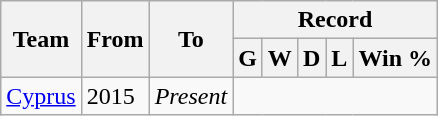<table class="wikitable" style="text-align: center">
<tr>
<th rowspan="2">Team</th>
<th rowspan="2">From</th>
<th rowspan="2">To</th>
<th colspan="5">Record</th>
</tr>
<tr>
<th>G</th>
<th>W</th>
<th>D</th>
<th>L</th>
<th>Win %</th>
</tr>
<tr>
<td align=left><a href='#'>Cyprus</a></td>
<td align=left>2015</td>
<td align=left><em>Present</em><br></td>
</tr>
</table>
